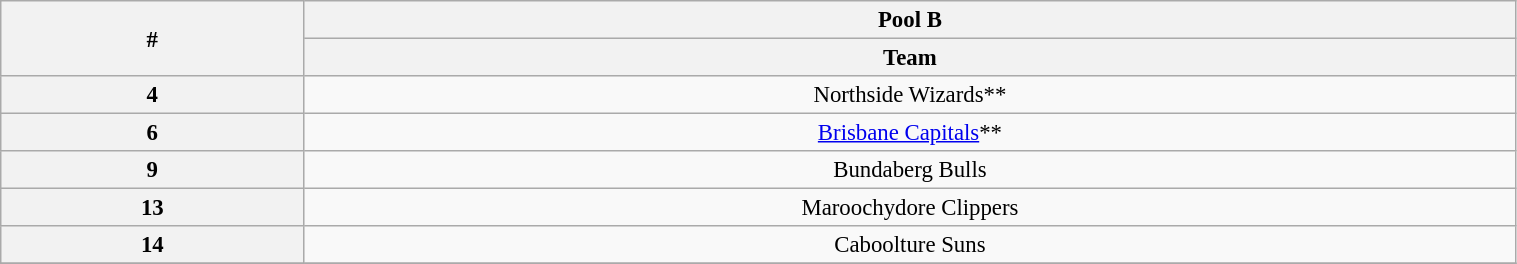<table class="wikitable" width="80%" style="font-size:95%; text-align:center">
<tr>
<th width="5%" rowspan=2>#</th>
<th colspan="1" align="center">Pool B</th>
</tr>
<tr>
<th width="20%">Team</th>
</tr>
<tr>
<th>4</th>
<td align=center>Northside Wizards**</td>
</tr>
<tr>
<th>6</th>
<td align=center><a href='#'>Brisbane Capitals</a>**</td>
</tr>
<tr>
<th>9</th>
<td align=center>Bundaberg Bulls</td>
</tr>
<tr>
<th>13</th>
<td align=center>Maroochydore Clippers</td>
</tr>
<tr>
<th>14</th>
<td align=center>Caboolture Suns</td>
</tr>
<tr>
</tr>
</table>
